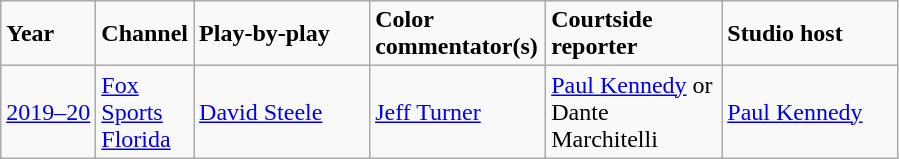<table class="wikitable">
<tr>
<td width=""><strong>Year</strong></td>
<td width="40"><strong>Channel</strong></td>
<td width="110"><strong>Play-by-play</strong></td>
<td width="110"><strong>Color commentator(s)</strong></td>
<td width="110"><strong>Courtside reporter</strong></td>
<td width="110"><strong>Studio host</strong></td>
</tr>
<tr>
<td><a href='#'>2019–20</a></td>
<td><a href='#'>Fox Sports Florida</a></td>
<td><a href='#'>David Steele</a></td>
<td><a href='#'>Jeff Turner</a></td>
<td><a href='#'>Paul Kennedy</a> or Dante Marchitelli</td>
<td><a href='#'>Paul Kennedy</a></td>
</tr>
</table>
